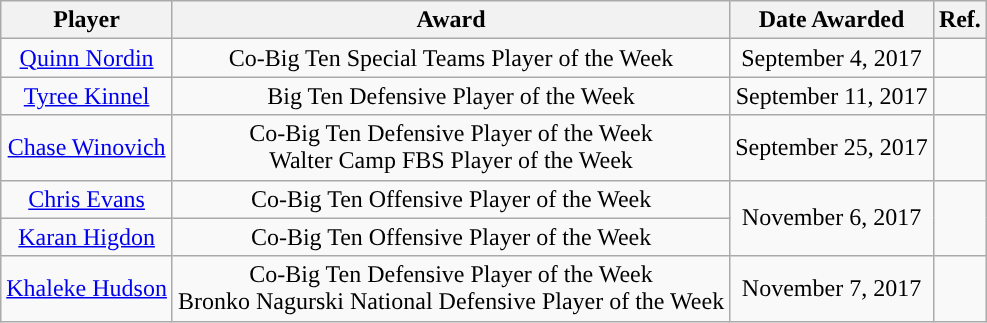<table class="wikitable sortable sortable" style="text-align: center">
<tr align=center>
<th>Player</th>
<th>Award</th>
<th>Date Awarded</th>
<th>Ref.</th>
</tr>
<tr>
<td><a href='#'>Quinn Nordin</a></td>
<td>Co-Big Ten Special Teams Player of the Week</td>
<td>September 4, 2017</td>
<td></td>
</tr>
<tr>
<td><a href='#'>Tyree Kinnel</a></td>
<td>Big Ten Defensive Player of the Week</td>
<td>September 11, 2017</td>
<td></td>
</tr>
<tr>
<td><a href='#'>Chase Winovich</a></td>
<td>Co-Big Ten Defensive Player of the Week<br>Walter Camp FBS Player of the Week</td>
<td>September 25, 2017</td>
<td><br></td>
</tr>
<tr>
<td><a href='#'>Chris Evans</a></td>
<td>Co-Big Ten Offensive Player of the Week</td>
<td rowspan="2">November 6, 2017</td>
<td rowspan="2"></td>
</tr>
<tr>
<td><a href='#'>Karan Higdon</a></td>
<td>Co-Big Ten Offensive Player of the Week</td>
</tr>
<tr>
<td><a href='#'>Khaleke Hudson</a></td>
<td>Co-Big Ten Defensive Player of the Week<br>Bronko Nagurski National Defensive Player of the Week</td>
<td>November 7, 2017</td>
<td></td>
</tr>
</table>
